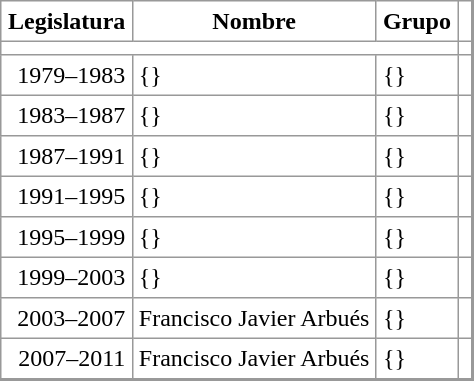<table align="center" rules="all" cellspacing="0" cellpadding="4" style="border: 1px solid #999; border-right: 2px solid #999; border-bottom:2px solid #999">
<tr>
<th>Legislatura</th>
<th>Nombre</th>
<th>Grupo</th>
<th></th>
</tr>
<tr>
<td colspan="3 align="center"></td>
</tr>
<tr>
<td align=right>1979–1983</td>
<td>{}</td>
<td>{}</td>
<td></td>
</tr>
<tr>
<td align=right>1983–1987</td>
<td>{}</td>
<td>{}</td>
<td></td>
</tr>
<tr>
<td align=right>1987–1991</td>
<td>{}</td>
<td>{}</td>
<td></td>
</tr>
<tr>
<td align=right>1991–1995</td>
<td>{}</td>
<td>{}</td>
<td></td>
</tr>
<tr>
<td align=right>1995–1999</td>
<td>{}</td>
<td>{}</td>
<td></td>
</tr>
<tr>
<td align=right>1999–2003</td>
<td>{}</td>
<td>{}</td>
<td></td>
</tr>
<tr>
<td align=right>2003–2007</td>
<td>Francisco Javier Arbués</td>
<td>{}</td>
<td></td>
</tr>
<tr>
<td align=right>2007–2011</td>
<td>Francisco Javier Arbués</td>
<td>{}</td>
</tr>
</table>
